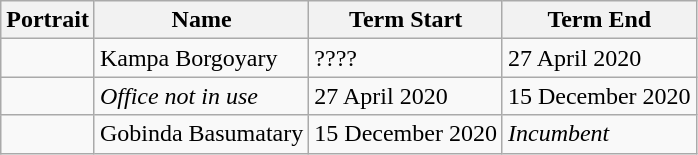<table class="wikitable">
<tr>
<th>Portrait</th>
<th>Name</th>
<th>Term Start</th>
<th>Term End</th>
</tr>
<tr>
<td></td>
<td>Kampa Borgoyary</td>
<td>????</td>
<td>27 April 2020</td>
</tr>
<tr>
<td></td>
<td><em>Office not in use</em></td>
<td>27 April 2020</td>
<td>15 December 2020</td>
</tr>
<tr>
<td></td>
<td>Gobinda Basumatary</td>
<td>15 December 2020</td>
<td><em>Incumbent</em></td>
</tr>
</table>
